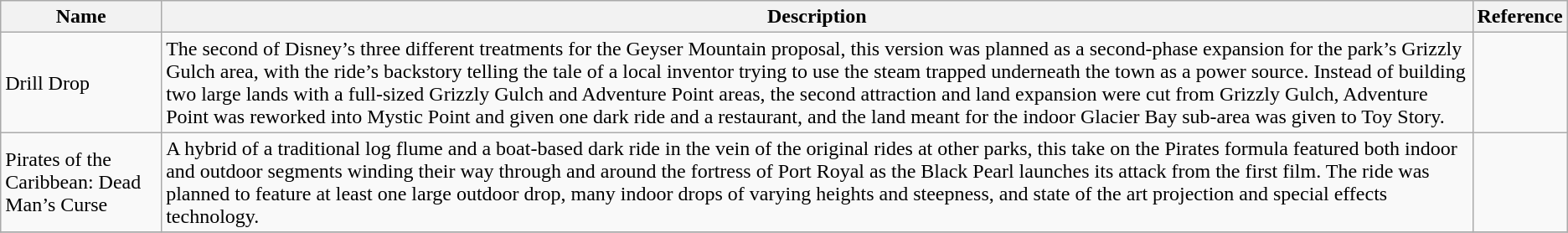<table class="wikitable">
<tr>
<th>Name</th>
<th>Description</th>
<th>Reference</th>
</tr>
<tr>
<td>Drill Drop</td>
<td>The second of Disney’s three different treatments for the Geyser Mountain proposal, this version was planned as a second-phase expansion for the park’s Grizzly Gulch area, with the ride’s backstory telling the tale of a local inventor trying to use the steam trapped underneath the town as a power source. Instead of building two large lands with a full-sized Grizzly Gulch and Adventure Point areas, the second attraction and land expansion were cut from Grizzly Gulch, Adventure Point was reworked into Mystic Point and given one dark ride and a restaurant, and the land meant for the indoor Glacier Bay sub-area was given to Toy Story.</td>
<td></td>
</tr>
<tr>
<td>Pirates of the Caribbean: Dead Man’s Curse</td>
<td>A hybrid of a traditional log flume and a boat-based dark ride in the vein of the original rides at other parks, this take on the Pirates formula featured both indoor and outdoor segments winding their way through and around the fortress of Port Royal as the Black Pearl launches its attack from the first film. The ride was planned to feature at least one large outdoor drop, many indoor drops of varying heights and steepness, and state of the art projection and special effects technology.</td>
<td></td>
</tr>
<tr>
</tr>
</table>
